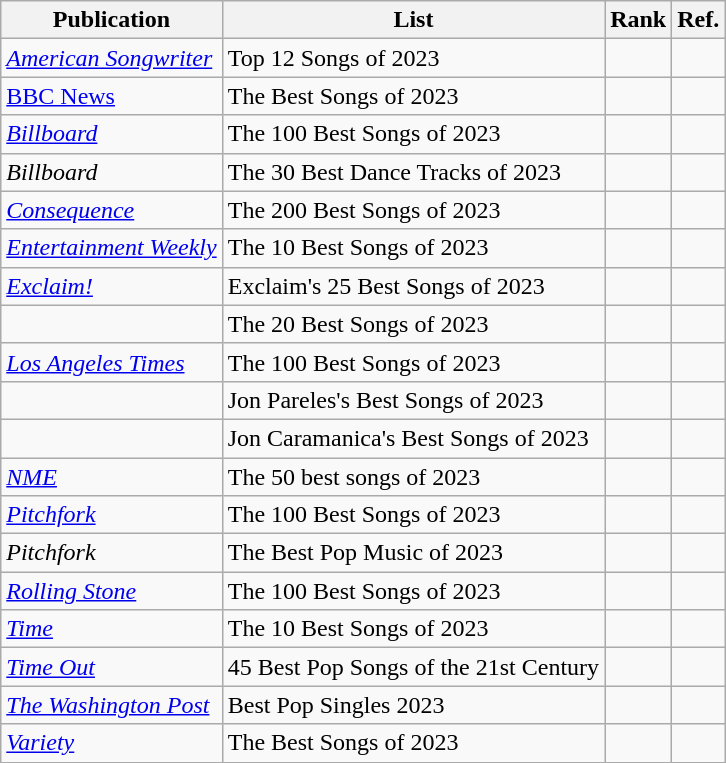<table class="wikitable sortable plainrowheaders">
<tr>
<th scope="col">Publication</th>
<th scope="col">List</th>
<th scope="col">Rank</th>
<th scope="col" class="unsortable">Ref.</th>
</tr>
<tr>
<td><em><a href='#'>American Songwriter</a></em></td>
<td>Top 12 Songs of 2023</td>
<td></td>
<td {{center></td>
</tr>
<tr>
<td><a href='#'>BBC News</a></td>
<td>The Best Songs of 2023</td>
<td></td>
<td></td>
</tr>
<tr>
<td><em><a href='#'>Billboard</a></em></td>
<td>The 100 Best Songs of 2023</td>
<td></td>
<td></td>
</tr>
<tr>
<td><em>Billboard</em></td>
<td>The 30 Best Dance Tracks of 2023</td>
<td></td>
<td></td>
</tr>
<tr>
<td><em><a href='#'>Consequence</a></em></td>
<td>The 200 Best Songs of 2023</td>
<td></td>
<td></td>
</tr>
<tr>
<td><em><a href='#'>Entertainment Weekly</a></em></td>
<td>The 10 Best Songs of 2023</td>
<td></td>
<td></td>
</tr>
<tr>
<td><em><a href='#'>Exclaim!</a></em></td>
<td>Exclaim's 25 Best Songs of 2023</td>
<td></td>
<td></td>
</tr>
<tr>
<td><em></em></td>
<td>The 20 Best Songs of 2023</td>
<td></td>
<td></td>
</tr>
<tr>
<td><em><a href='#'>Los Angeles Times</a></em></td>
<td>The 100 Best Songs of 2023</td>
<td></td>
<td></td>
</tr>
<tr>
<td><em></em></td>
<td>Jon Pareles's Best Songs of 2023</td>
<td></td>
<td></td>
</tr>
<tr>
<td><em></em></td>
<td>Jon Caramanica's Best Songs of 2023</td>
<td></td>
<td></td>
</tr>
<tr>
<td><em><a href='#'>NME</a></em></td>
<td>The 50 best songs of 2023</td>
<td></td>
<td></td>
</tr>
<tr>
<td><em><a href='#'>Pitchfork</a></em></td>
<td>The 100 Best Songs of 2023</td>
<td></td>
<td></td>
</tr>
<tr>
<td><em>Pitchfork</em></td>
<td>The Best Pop Music of 2023</td>
<td></td>
<td></td>
</tr>
<tr>
<td><em><a href='#'>Rolling Stone</a></em></td>
<td>The 100 Best Songs of 2023</td>
<td></td>
<td></td>
</tr>
<tr>
<td><em><a href='#'>Time</a></em></td>
<td>The 10 Best Songs of 2023</td>
<td></td>
<td></td>
</tr>
<tr>
<td><em><a href='#'>Time Out</a></em></td>
<td>45 Best Pop Songs of the 21st Century</td>
<td></td>
<td></td>
</tr>
<tr>
<td><em><a href='#'>The Washington Post</a></em></td>
<td>Best Pop Singles 2023</td>
<td></td>
<td></td>
</tr>
<tr>
<td><em><a href='#'>Variety</a></em></td>
<td>The Best Songs of 2023</td>
<td></td>
<td></td>
</tr>
<tr>
</tr>
</table>
